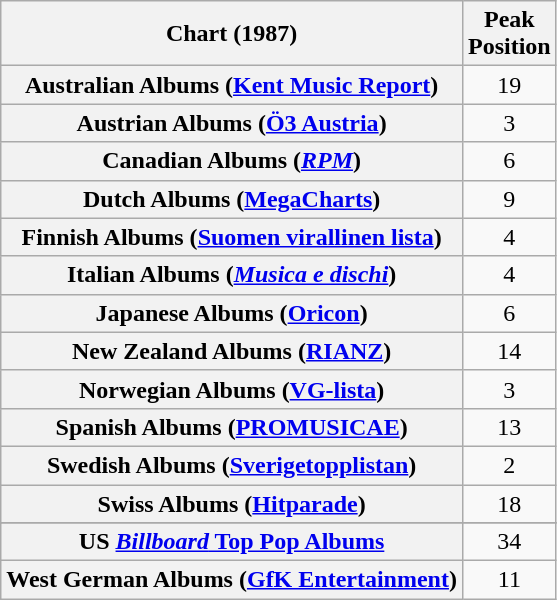<table class="wikitable sortable plainrowheaders" style="text-align:center;">
<tr>
<th scope="col">Chart (1987)</th>
<th scope="col">Peak<br>Position</th>
</tr>
<tr>
<th scope="row">Australian Albums (<a href='#'>Kent Music Report</a>)</th>
<td>19</td>
</tr>
<tr>
<th scope="row">Austrian Albums (<a href='#'>Ö3 Austria</a>)</th>
<td>3</td>
</tr>
<tr>
<th scope="row">Canadian Albums (<em><a href='#'>RPM</a></em>)</th>
<td>6</td>
</tr>
<tr>
<th scope="row">Dutch Albums (<a href='#'>MegaCharts</a>)</th>
<td>9</td>
</tr>
<tr>
<th scope="row">Finnish Albums (<a href='#'>Suomen virallinen lista</a>)</th>
<td>4</td>
</tr>
<tr>
<th scope="row">Italian Albums (<em><a href='#'>Musica e dischi</a></em>)</th>
<td>4</td>
</tr>
<tr>
<th scope="row">Japanese Albums (<a href='#'>Oricon</a>)</th>
<td>6</td>
</tr>
<tr>
<th scope="row">New Zealand Albums (<a href='#'>RIANZ</a>)</th>
<td>14</td>
</tr>
<tr>
<th scope="row">Norwegian Albums (<a href='#'>VG-lista</a>)</th>
<td>3</td>
</tr>
<tr>
<th scope="row">Spanish Albums (<a href='#'>PROMUSICAE</a>)</th>
<td>13</td>
</tr>
<tr>
<th scope="row">Swedish Albums (<a href='#'>Sverigetopplistan</a>)</th>
<td>2</td>
</tr>
<tr>
<th scope="row">Swiss Albums (<a href='#'>Hitparade</a>)</th>
<td>18</td>
</tr>
<tr>
</tr>
<tr>
<th scope="row">US <a href='#'><em>Billboard</em> Top Pop Albums</a></th>
<td>34</td>
</tr>
<tr>
<th scope="row">West German Albums (<a href='#'>GfK Entertainment</a>)</th>
<td>11</td>
</tr>
</table>
